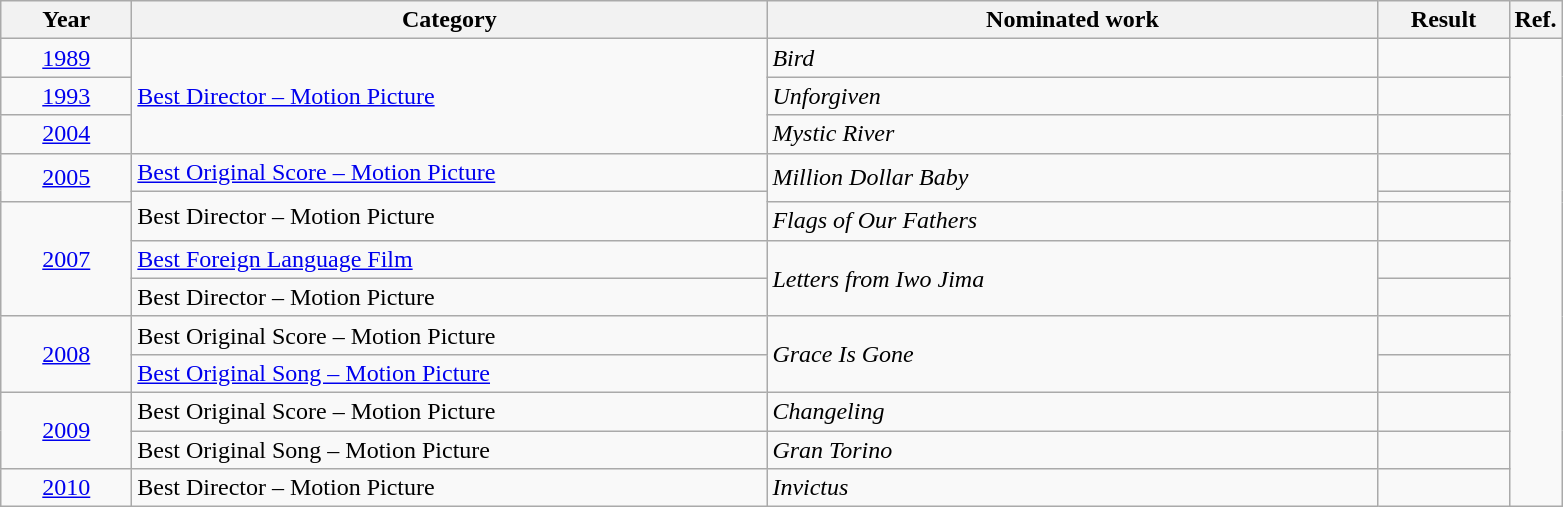<table class=wikitable>
<tr>
<th scope="col" style="width:5em;">Year</th>
<th scope="col" style="width:26em;">Category</th>
<th scope="col" style="width:25em;">Nominated work</th>
<th scope="col" style="width:5em;">Result</th>
<th>Ref.</th>
</tr>
<tr>
<td style="text-align:center;"><a href='#'>1989</a></td>
<td rowspan="3"><a href='#'>Best Director – Motion Picture</a></td>
<td><em>Bird</em></td>
<td></td>
<td rowspan=20></td>
</tr>
<tr>
<td style="text-align:center;"><a href='#'>1993</a></td>
<td><em>Unforgiven</em></td>
<td></td>
</tr>
<tr>
<td style="text-align:center;"><a href='#'>2004</a></td>
<td><em>Mystic River</em></td>
<td></td>
</tr>
<tr>
<td style="text-align:center;", rowspan="2"><a href='#'>2005</a></td>
<td><a href='#'>Best Original Score – Motion Picture</a></td>
<td rowspan="2"><em>Million Dollar Baby</em></td>
<td></td>
</tr>
<tr>
<td rowspan=2>Best Director – Motion Picture</td>
<td></td>
</tr>
<tr>
<td style="text-align:center;", rowspan="3"><a href='#'>2007</a></td>
<td><em>Flags of Our Fathers</em></td>
<td></td>
</tr>
<tr>
<td><a href='#'>Best Foreign Language Film</a></td>
<td rowspan=2><em>Letters from Iwo Jima</em></td>
<td></td>
</tr>
<tr>
<td>Best Director – Motion Picture</td>
<td></td>
</tr>
<tr>
<td style="text-align:center;", rowspan="2"><a href='#'>2008</a></td>
<td>Best Original Score – Motion Picture</td>
<td rowspan="2"><em>Grace Is Gone</em></td>
<td></td>
</tr>
<tr>
<td><a href='#'>Best Original Song – Motion Picture</a></td>
<td></td>
</tr>
<tr>
<td style="text-align:center;", rowspan="2"><a href='#'>2009</a></td>
<td>Best Original Score – Motion Picture</td>
<td><em>Changeling</em></td>
<td></td>
</tr>
<tr>
<td>Best Original Song – Motion Picture</td>
<td><em>Gran Torino</em></td>
<td></td>
</tr>
<tr>
<td style="text-align:center;", align="center"><a href='#'>2010</a></td>
<td>Best Director – Motion Picture</td>
<td><em>Invictus</em></td>
<td></td>
</tr>
</table>
